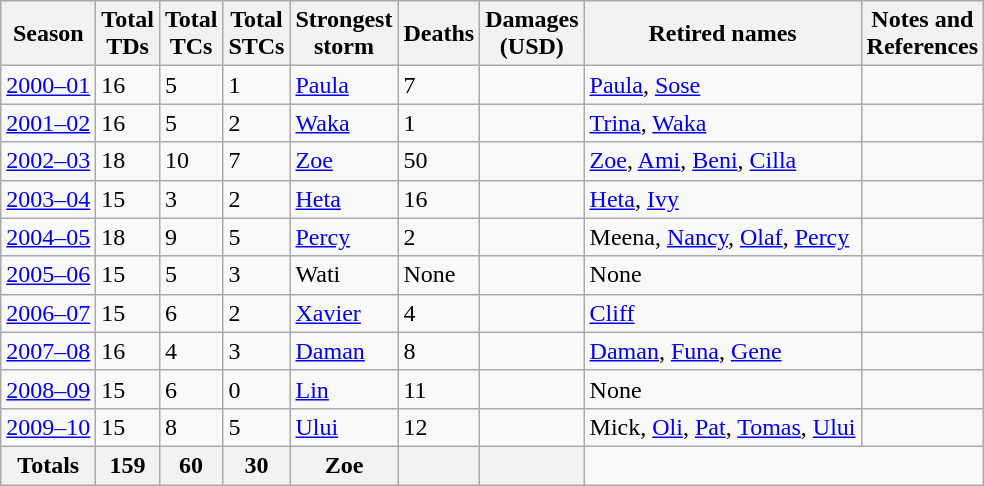<table class="wikitable sortable">
<tr>
<th>Season</th>
<th>Total<br>TDs</th>
<th>Total<br>TCs</th>
<th>Total<br>STCs</th>
<th>Strongest<br>storm</th>
<th>Deaths</th>
<th>Damages<br>(USD)</th>
<th>Retired names</th>
<th>Notes and<br>References</th>
</tr>
<tr>
<td><a href='#'>2000–01</a></td>
<td>16</td>
<td>5</td>
<td>1</td>
<td> <a href='#'>Paula</a></td>
<td>7</td>
<td></td>
<td><a href='#'>Paula</a>, <a href='#'>Sose</a></td>
<td></td>
</tr>
<tr>
<td><a href='#'>2001–02</a></td>
<td>16</td>
<td>5</td>
<td>2</td>
<td> <a href='#'>Waka</a></td>
<td>1</td>
<td></td>
<td><a href='#'>Trina</a>, <a href='#'>Waka</a></td>
<td></td>
</tr>
<tr>
<td><a href='#'>2002–03</a></td>
<td>18</td>
<td>10</td>
<td>7</td>
<td> <a href='#'>Zoe</a></td>
<td>50</td>
<td></td>
<td><a href='#'>Zoe</a>, <a href='#'>Ami</a>, <a href='#'>Beni</a>, <a href='#'>Cilla</a></td>
<td></td>
</tr>
<tr>
<td><a href='#'>2003–04</a></td>
<td>15</td>
<td>3</td>
<td>2</td>
<td> <a href='#'>Heta</a></td>
<td>16</td>
<td></td>
<td><a href='#'>Heta</a>, <a href='#'>Ivy</a></td>
<td></td>
</tr>
<tr>
<td><a href='#'>2004–05</a></td>
<td>18</td>
<td>9</td>
<td>5</td>
<td> <a href='#'>Percy</a></td>
<td>2</td>
<td></td>
<td>Meena, <a href='#'>Nancy</a>, <a href='#'>Olaf</a>, <a href='#'>Percy</a></td>
<td></td>
</tr>
<tr>
<td><a href='#'>2005–06</a></td>
<td>15</td>
<td>5</td>
<td>3</td>
<td> Wati</td>
<td>None</td>
<td></td>
<td>None</td>
<td></td>
</tr>
<tr>
<td><a href='#'>2006–07</a></td>
<td>15</td>
<td>6</td>
<td>2</td>
<td> <a href='#'>Xavier</a></td>
<td>4</td>
<td></td>
<td><a href='#'>Cliff</a></td>
<td></td>
</tr>
<tr>
<td><a href='#'>2007–08</a></td>
<td>16</td>
<td>4</td>
<td>3</td>
<td> <a href='#'>Daman</a></td>
<td>8</td>
<td></td>
<td><a href='#'>Daman</a>, <a href='#'>Funa</a>, <a href='#'>Gene</a></td>
<td></td>
</tr>
<tr>
<td><a href='#'>2008–09</a></td>
<td>15</td>
<td>6</td>
<td>0</td>
<td> <a href='#'>Lin</a></td>
<td>11</td>
<td></td>
<td>None</td>
<td></td>
</tr>
<tr>
<td><a href='#'>2009–10</a></td>
<td>15</td>
<td>8</td>
<td>5</td>
<td> <a href='#'>Ului</a></td>
<td>12</td>
<td></td>
<td>Mick, <a href='#'>Oli</a>, <a href='#'>Pat</a>, <a href='#'>Tomas</a>, <a href='#'>Ului</a></td>
<td></td>
</tr>
<tr>
<th>Totals</th>
<th>159</th>
<th>60</th>
<th>30</th>
<th>Zoe</th>
<th></th>
<th></th>
</tr>
</table>
